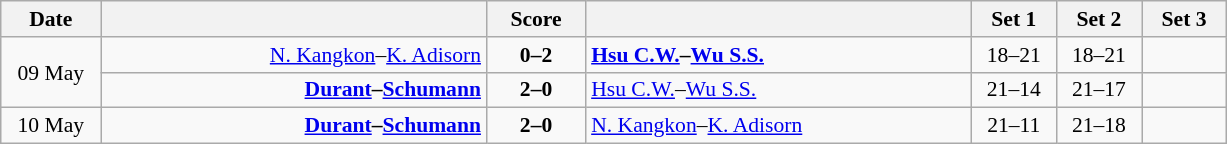<table class="wikitable" style="text-align: center; font-size:90% ">
<tr>
<th width="60">Date</th>
<th align="right" width="250"></th>
<th width="60">Score</th>
<th align="left" width="250"></th>
<th width="50">Set 1</th>
<th width="50">Set 2</th>
<th width="50">Set 3</th>
</tr>
<tr>
<td rowspan=2>09 May</td>
<td align=right><a href='#'>N. Kangkon</a>–<a href='#'>K. Adisorn</a> </td>
<td align=center><strong>0–2</strong></td>
<td align=left><strong> <a href='#'>Hsu C.W.</a>–<a href='#'>Wu S.S.</a></strong></td>
<td>18–21</td>
<td>18–21</td>
<td></td>
</tr>
<tr>
<td align=right><strong><a href='#'>Durant</a>–<a href='#'>Schumann</a> </strong></td>
<td align=center><strong>2–0</strong></td>
<td align=left> <a href='#'>Hsu C.W.</a>–<a href='#'>Wu S.S.</a></td>
<td>21–14</td>
<td>21–17</td>
<td></td>
</tr>
<tr>
<td>10 May</td>
<td align=right><strong><a href='#'>Durant</a>–<a href='#'>Schumann</a> </strong></td>
<td align=center><strong>2–0</strong></td>
<td align=left> <a href='#'>N. Kangkon</a>–<a href='#'>K. Adisorn</a></td>
<td>21–11</td>
<td>21–18</td>
<td></td>
</tr>
</table>
